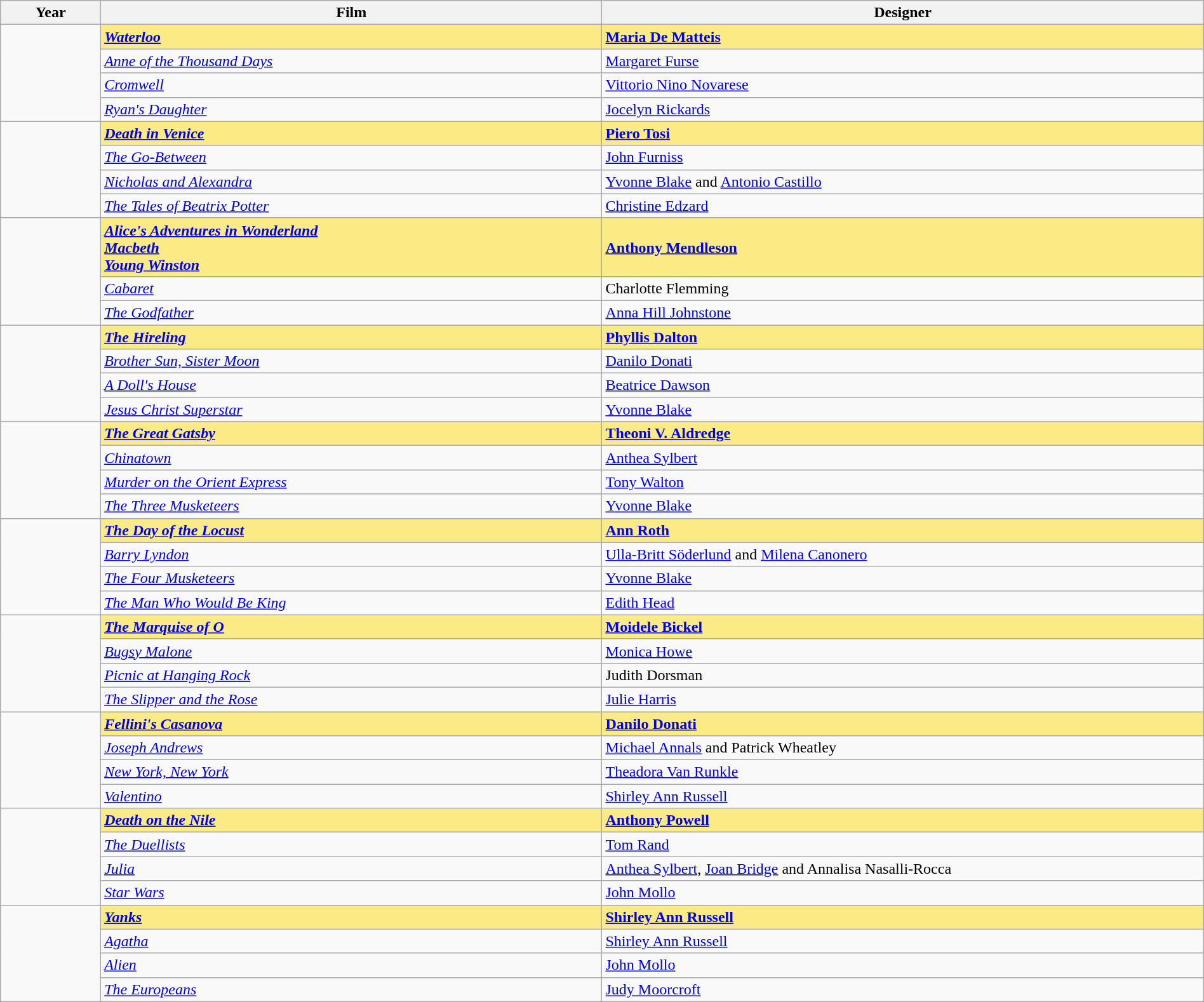<table class="wikitable" style="width:100%;" cellpadding="5">
<tr>
<th style="width:5%;">Year</th>
<th style="width:25%;">Film</th>
<th style="width:30%;">Designer</th>
</tr>
<tr>
<td rowspan="4"></td>
<td style="background:#FAEB86"><strong><em><a href='#'>Waterloo</a></em></strong></td>
<td style="background:#FAEB86"><strong><a href='#'>Maria De Matteis</a></strong></td>
</tr>
<tr>
<td><em><a href='#'>Anne of the Thousand Days</a></em></td>
<td><a href='#'>Margaret Furse</a></td>
</tr>
<tr>
<td><em><a href='#'>Cromwell</a></em></td>
<td><a href='#'>Vittorio Nino Novarese</a></td>
</tr>
<tr>
<td><em><a href='#'>Ryan's Daughter</a></em></td>
<td><a href='#'>Jocelyn Rickards</a></td>
</tr>
<tr>
<td rowspan="4"></td>
<td style="background:#FAEB86"><strong><em><a href='#'>Death in Venice</a></em></strong></td>
<td style="background:#FAEB86"><strong><a href='#'>Piero Tosi</a></strong></td>
</tr>
<tr>
<td><em><a href='#'>The Go-Between</a></em></td>
<td><a href='#'>John Furniss</a></td>
</tr>
<tr>
<td><em><a href='#'>Nicholas and Alexandra</a></em></td>
<td><a href='#'>Yvonne Blake</a> and <a href='#'>Antonio Castillo</a></td>
</tr>
<tr>
<td><em><a href='#'>The Tales of Beatrix Potter</a></em></td>
<td><a href='#'>Christine Edzard</a></td>
</tr>
<tr>
<td rowspan="3"></td>
<td style="background:#FAEB86"><strong><em><a href='#'>Alice's Adventures in Wonderland</a></em></strong> <br> <strong><em><a href='#'>Macbeth</a></em></strong> <br> <strong><em><a href='#'>Young Winston</a></em></strong></td>
<td style="background:#FAEB86"><strong><a href='#'>Anthony Mendleson</a> </strong></td>
</tr>
<tr>
<td><em><a href='#'>Cabaret</a></em></td>
<td>Charlotte Flemming</td>
</tr>
<tr>
<td><em><a href='#'>The Godfather</a></em></td>
<td><a href='#'>Anna Hill Johnstone</a></td>
</tr>
<tr>
<td rowspan="4"></td>
<td style="background:#FAEB86"><strong><em><a href='#'>The Hireling</a></em></strong></td>
<td style="background:#FAEB86"><strong><a href='#'>Phyllis Dalton</a></strong></td>
</tr>
<tr>
<td><em><a href='#'>Brother Sun, Sister Moon</a></em></td>
<td><a href='#'>Danilo Donati</a></td>
</tr>
<tr>
<td><em><a href='#'>A Doll's House</a></em></td>
<td><a href='#'>Beatrice Dawson</a></td>
</tr>
<tr>
<td><em><a href='#'>Jesus Christ Superstar</a></em></td>
<td><a href='#'>Yvonne Blake</a></td>
</tr>
<tr>
<td rowspan="4"></td>
<td style="background:#FAEB86"><strong><em><a href='#'>The Great Gatsby</a></em></strong></td>
<td style="background:#FAEB86"><strong><a href='#'>Theoni V. Aldredge</a></strong></td>
</tr>
<tr>
<td><em><a href='#'>Chinatown</a></em></td>
<td><a href='#'>Anthea Sylbert</a></td>
</tr>
<tr>
<td><em><a href='#'>Murder on the Orient Express</a></em></td>
<td><a href='#'>Tony Walton</a></td>
</tr>
<tr>
<td><em><a href='#'>The Three Musketeers</a></em></td>
<td><a href='#'>Yvonne Blake</a></td>
</tr>
<tr>
<td rowspan="4"></td>
<td style="background:#FAEB86"><strong><em><a href='#'>The Day of the Locust</a></em></strong></td>
<td style="background:#FAEB86"><strong><a href='#'>Ann Roth</a></strong></td>
</tr>
<tr>
<td><em><a href='#'>Barry Lyndon</a></em></td>
<td><a href='#'>Ulla-Britt Söderlund</a> and <a href='#'>Milena Canonero</a></td>
</tr>
<tr>
<td><em><a href='#'>The Four Musketeers</a></em></td>
<td><a href='#'>Yvonne Blake</a></td>
</tr>
<tr>
<td><em><a href='#'>The Man Who Would Be King</a></em></td>
<td><a href='#'>Edith Head</a></td>
</tr>
<tr>
<td rowspan="4"></td>
<td style="background:#FAEB86"><strong><em><a href='#'>The Marquise of O</a></em></strong></td>
<td style="background:#FAEB86"><strong><a href='#'>Moidele Bickel</a></strong></td>
</tr>
<tr>
<td><em><a href='#'>Bugsy Malone</a></em></td>
<td><a href='#'>Monica Howe</a></td>
</tr>
<tr>
<td><em><a href='#'>Picnic at Hanging Rock</a></em></td>
<td>Judith Dorsman</td>
</tr>
<tr>
<td><em><a href='#'>The Slipper and the Rose</a></em></td>
<td><a href='#'>Julie Harris</a></td>
</tr>
<tr>
<td rowspan="4"></td>
<td style="background:#FAEB86"><strong><em><a href='#'>Fellini's Casanova</a></em></strong></td>
<td style="background:#FAEB86"><strong><a href='#'>Danilo Donati</a></strong></td>
</tr>
<tr>
<td><em><a href='#'>Joseph Andrews</a></em></td>
<td><a href='#'>Michael Annals</a> and Patrick Wheatley</td>
</tr>
<tr>
<td><em><a href='#'>New York, New York</a></em></td>
<td><a href='#'>Theadora Van Runkle</a></td>
</tr>
<tr>
<td><em><a href='#'>Valentino</a></em></td>
<td><a href='#'>Shirley Ann Russell</a></td>
</tr>
<tr>
<td rowspan="4"></td>
<td style="background:#FAEB86"><strong><em><a href='#'>Death on the Nile</a></em></strong></td>
<td style="background:#FAEB86"><strong><a href='#'>Anthony Powell</a></strong></td>
</tr>
<tr>
<td><em><a href='#'>The Duellists</a></em></td>
<td><a href='#'>Tom Rand</a></td>
</tr>
<tr>
<td><em><a href='#'>Julia</a></em></td>
<td><a href='#'>Anthea Sylbert</a>, <a href='#'>Joan Bridge</a> and Annalisa Nasalli-Rocca</td>
</tr>
<tr>
<td><em><a href='#'>Star Wars</a></em></td>
<td><a href='#'>John Mollo</a></td>
</tr>
<tr>
<td rowspan="4"></td>
<td style="background:#FAEB86"><strong><em><a href='#'>Yanks</a></em></strong></td>
<td style="background:#FAEB86"><strong><a href='#'>Shirley Ann Russell</a></strong></td>
</tr>
<tr>
<td><em><a href='#'>Agatha</a></em></td>
<td><a href='#'>Shirley Ann Russell</a></td>
</tr>
<tr>
<td><em><a href='#'>Alien</a></em></td>
<td><a href='#'>John Mollo</a></td>
</tr>
<tr>
<td><em><a href='#'>The Europeans</a></em></td>
<td><a href='#'>Judy Moorcroft</a></td>
</tr>
</table>
